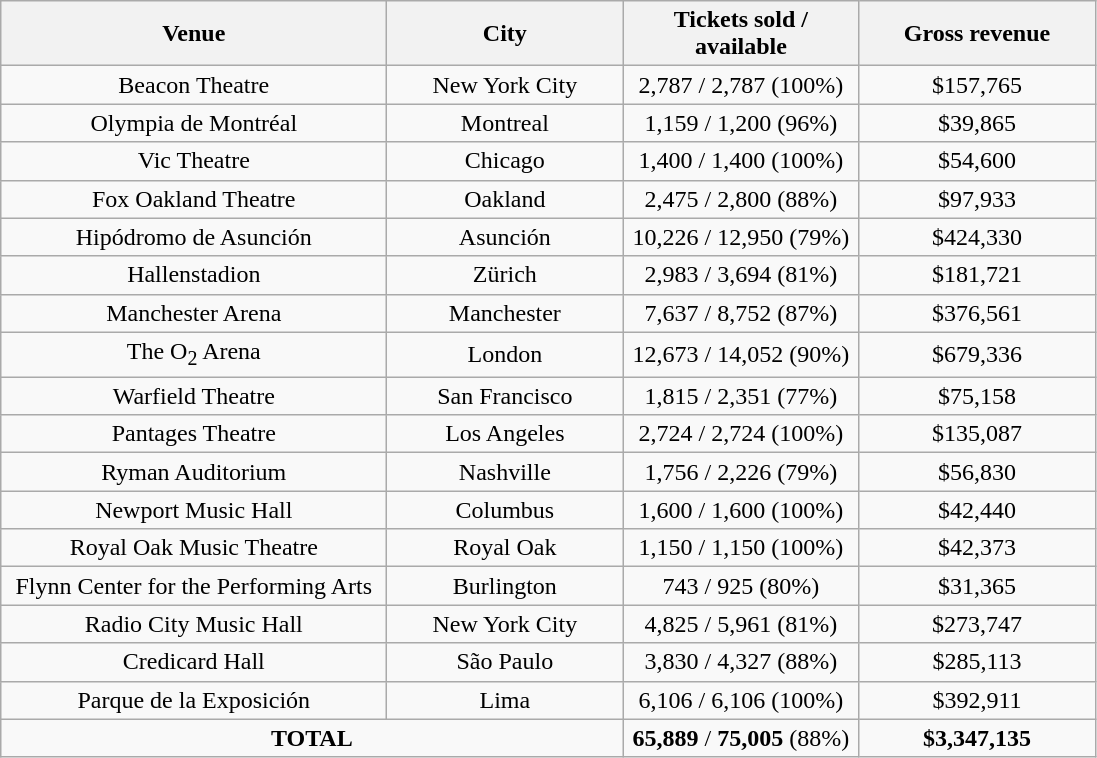<table class="wikitable" style="text-align:center;">
<tr>
<th width="250">Venue</th>
<th width="150">City</th>
<th width="150">Tickets sold / available</th>
<th width="150">Gross revenue</th>
</tr>
<tr>
<td>Beacon Theatre</td>
<td>New York City</td>
<td>2,787 / 2,787 (100%)</td>
<td>$157,765</td>
</tr>
<tr>
<td>Olympia de Montréal</td>
<td>Montreal</td>
<td>1,159 / 1,200 (96%)</td>
<td>$39,865</td>
</tr>
<tr>
<td>Vic Theatre</td>
<td>Chicago</td>
<td>1,400 / 1,400 (100%)</td>
<td>$54,600</td>
</tr>
<tr>
<td>Fox Oakland Theatre</td>
<td>Oakland</td>
<td>2,475 / 2,800 (88%)</td>
<td>$97,933</td>
</tr>
<tr>
<td>Hipódromo de Asunción</td>
<td>Asunción</td>
<td>10,226 / 12,950 (79%)</td>
<td>$424,330</td>
</tr>
<tr>
<td>Hallenstadion</td>
<td>Zürich</td>
<td>2,983 / 3,694 (81%)</td>
<td>$181,721</td>
</tr>
<tr>
<td>Manchester Arena</td>
<td>Manchester</td>
<td>7,637 / 8,752 (87%)</td>
<td>$376,561</td>
</tr>
<tr>
<td>The O<sub>2</sub> Arena</td>
<td>London</td>
<td>12,673 / 14,052 (90%)</td>
<td>$679,336</td>
</tr>
<tr>
<td>Warfield Theatre</td>
<td>San Francisco</td>
<td>1,815 / 2,351 (77%)</td>
<td>$75,158</td>
</tr>
<tr>
<td>Pantages Theatre</td>
<td>Los Angeles</td>
<td>2,724 / 2,724 (100%)</td>
<td>$135,087</td>
</tr>
<tr>
<td>Ryman Auditorium</td>
<td>Nashville</td>
<td>1,756 / 2,226 (79%)</td>
<td>$56,830</td>
</tr>
<tr>
<td>Newport Music Hall</td>
<td>Columbus</td>
<td>1,600 / 1,600 (100%)</td>
<td>$42,440</td>
</tr>
<tr>
<td>Royal Oak Music Theatre</td>
<td>Royal Oak</td>
<td>1,150 / 1,150 (100%)</td>
<td>$42,373</td>
</tr>
<tr>
<td>Flynn Center for the Performing Arts</td>
<td>Burlington</td>
<td>743 / 925 (80%)</td>
<td>$31,365</td>
</tr>
<tr>
<td>Radio City Music Hall</td>
<td>New York City</td>
<td>4,825 / 5,961 (81%)</td>
<td>$273,747</td>
</tr>
<tr>
<td>Credicard Hall</td>
<td>São Paulo</td>
<td>3,830 / 4,327 (88%)</td>
<td>$285,113</td>
</tr>
<tr>
<td>Parque de la Exposición</td>
<td>Lima</td>
<td>6,106 / 6,106 (100%)</td>
<td>$392,911</td>
</tr>
<tr>
<td colspan="2"><strong>TOTAL</strong></td>
<td><strong>65,889</strong> / <strong>75,005</strong> (88%)</td>
<td><strong>$3,347,135</strong></td>
</tr>
</table>
